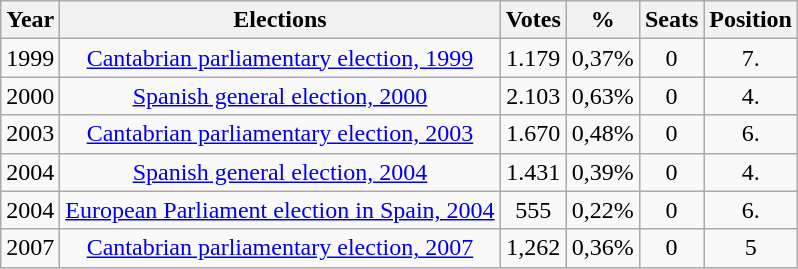<table class="wikitable">
<tr>
<th>Year</th>
<th>Elections</th>
<th>Votes</th>
<th>%</th>
<th>Seats</th>
<th>Position</th>
</tr>
<tr align="center">
<td>1999</td>
<td><a href='#'>Cantabrian parliamentary election, 1999</a></td>
<td>1.179</td>
<td>0,37%</td>
<td>0</td>
<td>7.</td>
</tr>
<tr align="center">
<td>2000</td>
<td><a href='#'>Spanish general election, 2000</a></td>
<td>2.103</td>
<td>0,63%</td>
<td>0</td>
<td>4.</td>
</tr>
<tr align="center">
<td>2003</td>
<td><a href='#'>Cantabrian parliamentary election, 2003</a></td>
<td>1.670</td>
<td>0,48%</td>
<td>0</td>
<td>6.</td>
</tr>
<tr align="center">
<td>2004</td>
<td><a href='#'>Spanish general election, 2004</a></td>
<td>1.431</td>
<td>0,39%</td>
<td>0</td>
<td>4.</td>
</tr>
<tr align="center">
<td>2004</td>
<td><a href='#'>European Parliament election in Spain, 2004</a></td>
<td>555</td>
<td>0,22%</td>
<td>0</td>
<td>6.</td>
</tr>
<tr align="center">
<td>2007</td>
<td><a href='#'>Cantabrian parliamentary election, 2007</a></td>
<td>1,262</td>
<td>0,36%</td>
<td>0</td>
<td>5</td>
</tr>
</table>
